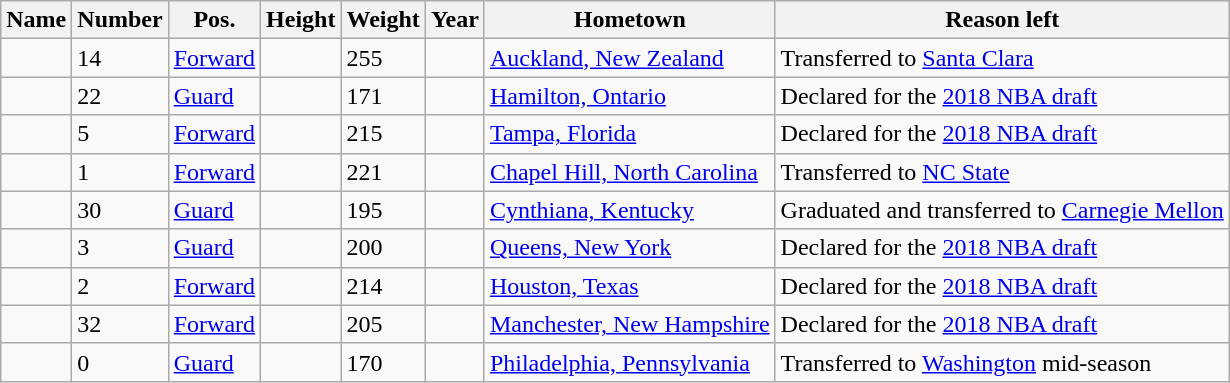<table class="wikitable sortable" border="1">
<tr>
<th>Name</th>
<th>Number</th>
<th>Pos.</th>
<th>Height</th>
<th>Weight</th>
<th>Year</th>
<th>Hometown</th>
<th class="unsortable">Reason left</th>
</tr>
<tr>
<td></td>
<td>14</td>
<td><a href='#'>Forward</a></td>
<td></td>
<td>255</td>
<td></td>
<td><a href='#'>Auckland, New Zealand</a></td>
<td>Transferred to <a href='#'>Santa Clara</a></td>
</tr>
<tr>
<td></td>
<td>22</td>
<td><a href='#'>Guard</a></td>
<td></td>
<td>171</td>
<td></td>
<td><a href='#'>Hamilton, Ontario</a></td>
<td>Declared for the <a href='#'>2018 NBA draft</a></td>
</tr>
<tr>
<td></td>
<td>5</td>
<td><a href='#'>Forward</a></td>
<td></td>
<td>215</td>
<td></td>
<td><a href='#'>Tampa, Florida</a></td>
<td>Declared for the <a href='#'>2018 NBA draft</a></td>
</tr>
<tr>
<td></td>
<td>1</td>
<td><a href='#'>Forward</a></td>
<td></td>
<td>221</td>
<td></td>
<td><a href='#'>Chapel Hill, North Carolina</a></td>
<td>Transferred to <a href='#'>NC State</a></td>
</tr>
<tr>
<td></td>
<td>30</td>
<td><a href='#'>Guard</a></td>
<td></td>
<td>195</td>
<td></td>
<td><a href='#'>Cynthiana, Kentucky</a></td>
<td>Graduated and transferred to <a href='#'>Carnegie Mellon</a></td>
</tr>
<tr>
<td></td>
<td>3</td>
<td><a href='#'>Guard</a></td>
<td></td>
<td>200</td>
<td></td>
<td><a href='#'>Queens, New York</a></td>
<td>Declared for the <a href='#'>2018 NBA draft</a></td>
</tr>
<tr>
<td></td>
<td>2</td>
<td><a href='#'>Forward</a></td>
<td></td>
<td>214</td>
<td></td>
<td><a href='#'>Houston, Texas</a></td>
<td>Declared for the <a href='#'>2018 NBA draft</a></td>
</tr>
<tr>
<td></td>
<td>32</td>
<td><a href='#'>Forward</a></td>
<td></td>
<td>205</td>
<td></td>
<td><a href='#'>Manchester, New Hampshire</a></td>
<td>Declared for the <a href='#'>2018 NBA draft</a></td>
</tr>
<tr>
<td></td>
<td>0</td>
<td><a href='#'>Guard</a></td>
<td></td>
<td>170</td>
<td></td>
<td><a href='#'>Philadelphia, Pennsylvania</a></td>
<td>Transferred to <a href='#'>Washington</a> mid-season</td>
</tr>
</table>
